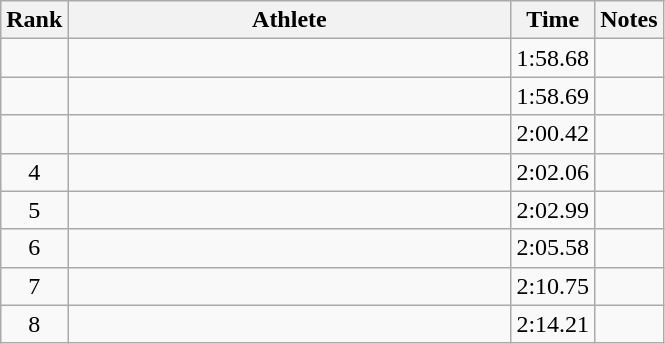<table class="wikitable" style="text-align:center">
<tr>
<th>Rank</th>
<th Style="width:18em">Athlete</th>
<th>Time</th>
<th>Notes</th>
</tr>
<tr>
<td></td>
<td style="text-align:left"></td>
<td>1:58.68</td>
<td></td>
</tr>
<tr>
<td></td>
<td style="text-align:left"></td>
<td>1:58.69</td>
<td></td>
</tr>
<tr>
<td></td>
<td style="text-align:left"></td>
<td>2:00.42</td>
<td></td>
</tr>
<tr>
<td>4</td>
<td style="text-align:left"></td>
<td>2:02.06</td>
<td></td>
</tr>
<tr>
<td>5</td>
<td style="text-align:left"></td>
<td>2:02.99</td>
<td></td>
</tr>
<tr>
<td>6</td>
<td style="text-align:left"></td>
<td>2:05.58</td>
<td></td>
</tr>
<tr>
<td>7</td>
<td style="text-align:left"></td>
<td>2:10.75</td>
<td></td>
</tr>
<tr>
<td>8</td>
<td style="text-align:left"></td>
<td>2:14.21</td>
<td></td>
</tr>
</table>
